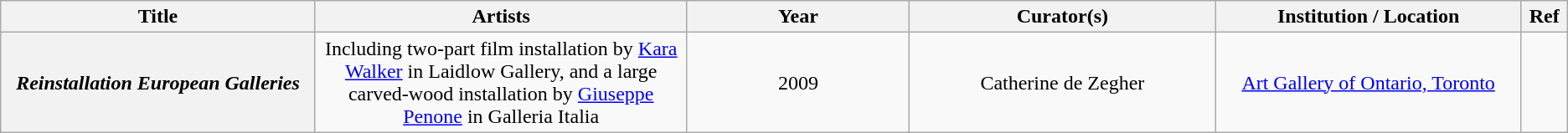<table class="wikitable mw-collapsible plainrowheaders" style="text-align:center;">
<tr>
<th scope="col" style="width:20em;">Title</th>
<th scope="col" style="width:25em;">Artists</th>
<th scope="col" style="width:15em;">Year</th>
<th scope="col" style="width:20em;">Curator(s)</th>
<th scope="col" style="width:20em;">Institution / Location</th>
<th scope="col" style="width:2em;">Ref</th>
</tr>
<tr>
<th scope="row"><em>Reinstallation European Galleries</em></th>
<td>Including two-part film installation by <a href='#'>Kara Walker</a> in Laidlow Gallery, and a large carved-wood installation by <a href='#'>Giuseppe Penone</a> in Galleria Italia</td>
<td>2009</td>
<td>Catherine de Zegher</td>
<td><a href='#'>Art Gallery of Ontario, Toronto</a></td>
<td></td>
</tr>
</table>
